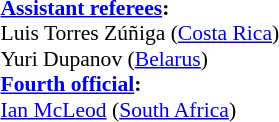<table width=100% style="font-size: 90%">
<tr>
<td><br><strong><a href='#'>Assistant referees</a>:</strong>
<br>Luis Torres Zúñiga (<a href='#'>Costa Rica</a>)
<br>Yuri Dupanov (<a href='#'>Belarus</a>)
<br><strong><a href='#'>Fourth official</a>:</strong>
<br><a href='#'>Ian McLeod</a> (<a href='#'>South Africa</a>)</td>
</tr>
</table>
